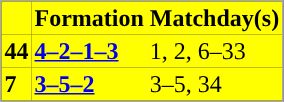<table class="toccolours" border="0" cellpadding="2" cellspacing="0" align="center" style="margin: 0.5em 0 1em 1em; background: #000000; border: 1px #aaaaaa solid;">
<tr bgcolor=#FFFF00>
<th></th>
<th>Formation</th>
<th>Matchday(s)</th>
</tr>
<tr bgcolor=#FFFF00>
<td><strong>44</strong></td>
<td><a href='#'><span><strong>4–2–1–3</strong></span></a></td>
<td>1, 2, 6–33</td>
</tr>
<tr bgcolor=#FFFF00>
<td><strong>7</strong></td>
<td><a href='#'><span><strong>3–5–2</strong></span></a></td>
<td>3–5, 34</td>
</tr>
</table>
